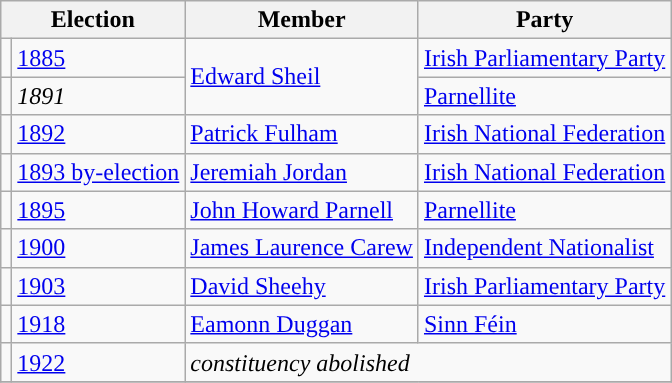<table class="wikitable">
<tr>
<th colspan=2>Election</th>
<th>Member</th>
<th>Party</th>
</tr>
<tr>
<td style="color:inherit;background-color: "></td>
<td><a href='#'>1885</a></td>
<td rowspan="2"><a href='#'>Edward Sheil</a></td>
<td><a href='#'>Irish Parliamentary Party</a></td>
</tr>
<tr>
<td style="color:inherit;background-color: "></td>
<td><em>1891</em></td>
<td><a href='#'>Parnellite</a></td>
</tr>
<tr>
<td style="color:inherit;background-color: "></td>
<td><a href='#'>1892</a></td>
<td><a href='#'>Patrick Fulham</a></td>
<td><a href='#'>Irish National Federation</a></td>
</tr>
<tr>
<td style="color:inherit;background-color: "></td>
<td><a href='#'>1893 by-election</a></td>
<td><a href='#'>Jeremiah Jordan</a></td>
<td><a href='#'>Irish National Federation</a></td>
</tr>
<tr>
<td style="color:inherit;background-color: "></td>
<td><a href='#'>1895</a></td>
<td><a href='#'>John Howard Parnell</a></td>
<td><a href='#'>Parnellite</a></td>
</tr>
<tr>
<td style="color:inherit;background-color: "></td>
<td><a href='#'>1900</a></td>
<td><a href='#'>James Laurence Carew</a></td>
<td><a href='#'>Independent Nationalist</a></td>
</tr>
<tr>
<td style="color:inherit;background-color: "></td>
<td><a href='#'>1903</a></td>
<td><a href='#'>David Sheehy</a></td>
<td><a href='#'>Irish Parliamentary Party</a></td>
</tr>
<tr>
<td style="color:inherit;background-color: "></td>
<td><a href='#'>1918</a></td>
<td><a href='#'>Eamonn Duggan</a></td>
<td><a href='#'>Sinn Féin</a></td>
</tr>
<tr>
<td></td>
<td><a href='#'>1922</a></td>
<td colspan="2"><em>constituency abolished</em></td>
</tr>
<tr>
</tr>
</table>
